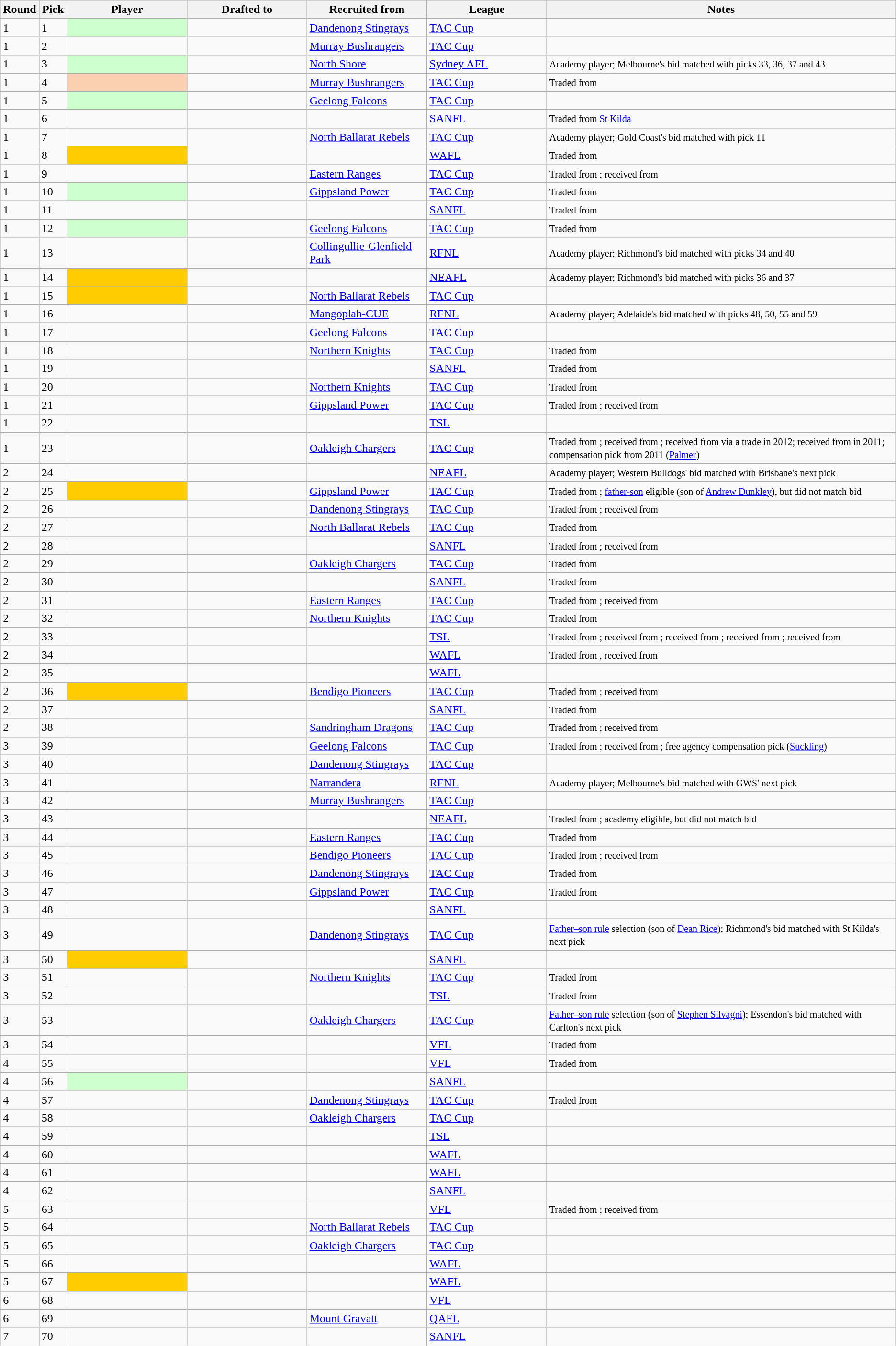<table class="wikitable sortable">
<tr>
<th scope="col" style="width:2em">Round</th>
<th scope="col" style="width:2em">Pick</th>
<th scope="col" style="width:10em">Player</th>
<th scope="col" style="width:10em">Drafted to</th>
<th scope="col" style="width:10em">Recruited from</th>
<th scope="col" style="width:10em">League</th>
<th scope="col" style="width:30em">Notes</th>
</tr>
<tr>
<td>1</td>
<td>1</td>
<td bgcolor="#CCFFCC"></td>
<td></td>
<td><a href='#'>Dandenong Stingrays</a></td>
<td><a href='#'>TAC Cup</a></td>
<td></td>
</tr>
<tr>
<td>1</td>
<td>2</td>
<td></td>
<td></td>
<td><a href='#'>Murray Bushrangers</a></td>
<td><a href='#'>TAC Cup</a></td>
<td></td>
</tr>
<tr>
<td>1</td>
<td>3</td>
<td bgcolor="#CCFFCC"></td>
<td></td>
<td><a href='#'>North Shore</a></td>
<td><a href='#'>Sydney AFL</a></td>
<td><small>Academy player; Melbourne's bid matched with picks 33, 36, 37 and 43</small></td>
</tr>
<tr>
<td>1</td>
<td>4</td>
<td bgcolor="#FBCEB1"></td>
<td></td>
<td><a href='#'>Murray Bushrangers</a></td>
<td><a href='#'>TAC Cup</a></td>
<td><small>Traded from </small></td>
</tr>
<tr>
<td>1</td>
<td>5</td>
<td bgcolor="#CCFFCC"></td>
<td></td>
<td><a href='#'>Geelong Falcons</a></td>
<td><a href='#'>TAC Cup</a></td>
<td></td>
</tr>
<tr>
<td>1</td>
<td>6</td>
<td></td>
<td></td>
<td></td>
<td><a href='#'>SANFL</a></td>
<td><small>Traded from <a href='#'>St Kilda</a></small></td>
</tr>
<tr>
<td>1</td>
<td>7</td>
<td></td>
<td></td>
<td><a href='#'>North Ballarat Rebels</a></td>
<td><a href='#'>TAC Cup</a></td>
<td><small>Academy player; Gold Coast's bid matched with pick 11</small></td>
</tr>
<tr>
<td>1</td>
<td>8</td>
<td align="left" bgcolor="#FFCC00"></td>
<td></td>
<td></td>
<td><a href='#'>WAFL</a></td>
<td><small>Traded from </small></td>
</tr>
<tr>
<td>1</td>
<td>9</td>
<td></td>
<td></td>
<td><a href='#'>Eastern Ranges</a></td>
<td><a href='#'>TAC Cup</a></td>
<td><small>Traded from ; received from </small></td>
</tr>
<tr>
<td>1</td>
<td>10</td>
<td bgcolor="#CCFFCC"></td>
<td></td>
<td><a href='#'>Gippsland Power</a></td>
<td><a href='#'>TAC Cup</a></td>
<td><small>Traded from </small></td>
</tr>
<tr>
<td>1</td>
<td>11</td>
<td></td>
<td></td>
<td></td>
<td><a href='#'>SANFL</a></td>
<td><small>Traded from </small></td>
</tr>
<tr>
<td>1</td>
<td>12</td>
<td bgcolor="#CCFFCC"></td>
<td></td>
<td><a href='#'>Geelong Falcons</a></td>
<td><a href='#'>TAC Cup</a></td>
<td><small>Traded from </small></td>
</tr>
<tr>
<td>1</td>
<td>13</td>
<td></td>
<td></td>
<td><a href='#'>Collingullie-Glenfield Park</a></td>
<td><a href='#'>RFNL</a></td>
<td><small>Academy player; Richmond's bid matched with picks 34 and 40</small></td>
</tr>
<tr>
<td>1</td>
<td>14</td>
<td align="left" bgcolor="#FFCC00"></td>
<td></td>
<td></td>
<td><a href='#'>NEAFL</a></td>
<td><small>Academy player; Richmond's bid matched with picks 36 and 37</small></td>
</tr>
<tr>
<td>1</td>
<td>15</td>
<td bgcolor="#FFCC00"></td>
<td></td>
<td><a href='#'>North Ballarat Rebels</a></td>
<td><a href='#'>TAC Cup</a></td>
<td></td>
</tr>
<tr>
<td>1</td>
<td>16</td>
<td></td>
<td></td>
<td><a href='#'>Mangoplah-CUE</a></td>
<td><a href='#'>RFNL</a></td>
<td><small>Academy player; Adelaide's bid matched with picks 48, 50, 55 and 59</small></td>
</tr>
<tr>
<td>1</td>
<td>17</td>
<td></td>
<td></td>
<td><a href='#'>Geelong Falcons</a></td>
<td><a href='#'>TAC Cup</a></td>
<td></td>
</tr>
<tr>
<td>1</td>
<td>18</td>
<td></td>
<td></td>
<td><a href='#'>Northern Knights</a></td>
<td><a href='#'>TAC Cup</a></td>
<td><small>Traded from </small></td>
</tr>
<tr>
<td>1</td>
<td>19</td>
<td></td>
<td></td>
<td></td>
<td><a href='#'>SANFL</a></td>
<td><small>Traded from </small></td>
</tr>
<tr>
<td>1</td>
<td>20</td>
<td></td>
<td></td>
<td><a href='#'>Northern Knights</a></td>
<td><a href='#'>TAC Cup</a></td>
<td><small>Traded from </small></td>
</tr>
<tr>
<td>1</td>
<td>21</td>
<td></td>
<td></td>
<td><a href='#'>Gippsland Power</a></td>
<td><a href='#'>TAC Cup</a></td>
<td><small>Traded from ; received from </small></td>
</tr>
<tr>
<td>1</td>
<td>22</td>
<td></td>
<td></td>
<td></td>
<td><a href='#'>TSL</a></td>
<td></td>
</tr>
<tr>
<td>1</td>
<td>23</td>
<td></td>
<td></td>
<td><a href='#'>Oakleigh Chargers</a></td>
<td><a href='#'>TAC Cup</a></td>
<td><small>Traded from ; received from ; received from  via a trade in 2012; received from  in 2011; compensation pick from 2011 (<a href='#'>Palmer</a>)</small></td>
</tr>
<tr>
<td>2</td>
<td>24</td>
<td></td>
<td></td>
<td></td>
<td><a href='#'>NEAFL</a></td>
<td><small>Academy player; Western Bulldogs' bid matched with Brisbane's next pick</small></td>
</tr>
<tr>
<td>2</td>
<td>25</td>
<td bgcolor="#FFCC00"></td>
<td></td>
<td><a href='#'>Gippsland Power</a></td>
<td><a href='#'>TAC Cup</a></td>
<td><small>Traded from ; <a href='#'>father-son</a> eligible (son of <a href='#'>Andrew Dunkley</a>), but  did not match bid</small></td>
</tr>
<tr>
<td>2</td>
<td>26</td>
<td></td>
<td></td>
<td><a href='#'>Dandenong Stingrays</a></td>
<td><a href='#'>TAC Cup</a></td>
<td><small>Traded from ; received from </small></td>
</tr>
<tr>
<td>2</td>
<td>27</td>
<td></td>
<td></td>
<td><a href='#'>North Ballarat Rebels</a></td>
<td><a href='#'>TAC Cup</a></td>
<td><small>Traded from </small></td>
</tr>
<tr>
<td>2</td>
<td>28</td>
<td></td>
<td></td>
<td></td>
<td><a href='#'>SANFL</a></td>
<td><small>Traded from ; received from </small></td>
</tr>
<tr>
<td>2</td>
<td>29</td>
<td></td>
<td></td>
<td><a href='#'>Oakleigh Chargers</a></td>
<td><a href='#'>TAC Cup</a></td>
<td><small>Traded from </small></td>
</tr>
<tr>
<td>2</td>
<td>30</td>
<td></td>
<td></td>
<td></td>
<td><a href='#'>SANFL</a></td>
<td><small>Traded from </small></td>
</tr>
<tr>
<td>2</td>
<td>31</td>
<td></td>
<td></td>
<td><a href='#'>Eastern Ranges</a></td>
<td><a href='#'>TAC Cup</a></td>
<td><small>Traded from ; received from </small></td>
</tr>
<tr>
<td>2</td>
<td>32</td>
<td></td>
<td></td>
<td><a href='#'>Northern Knights</a></td>
<td><a href='#'>TAC Cup</a></td>
<td><small>Traded from </small></td>
</tr>
<tr>
<td>2</td>
<td>33</td>
<td></td>
<td></td>
<td></td>
<td><a href='#'>TSL</a></td>
<td><small>Traded from ; received from ; received from ; received from ; received from </small></td>
</tr>
<tr>
<td>2</td>
<td>34</td>
<td></td>
<td></td>
<td></td>
<td><a href='#'>WAFL</a></td>
<td><small>Traded from , received from </small></td>
</tr>
<tr>
<td>2</td>
<td>35</td>
<td></td>
<td></td>
<td></td>
<td><a href='#'>WAFL</a></td>
<td></td>
</tr>
<tr>
<td>2</td>
<td>36</td>
<td bgcolor="#FFCC00"></td>
<td></td>
<td><a href='#'>Bendigo Pioneers</a></td>
<td><a href='#'>TAC Cup</a></td>
<td><small>Traded from ; received from </small></td>
</tr>
<tr>
<td>2</td>
<td>37</td>
<td></td>
<td></td>
<td></td>
<td><a href='#'>SANFL</a></td>
<td><small>Traded from </small></td>
</tr>
<tr>
<td>2</td>
<td>38</td>
<td></td>
<td></td>
<td><a href='#'>Sandringham Dragons</a></td>
<td><a href='#'>TAC Cup</a></td>
<td><small>Traded from ; received from </small></td>
</tr>
<tr>
<td>3</td>
<td>39</td>
<td></td>
<td></td>
<td><a href='#'>Geelong Falcons</a></td>
<td><a href='#'>TAC Cup</a></td>
<td><small>Traded from ; received from ; free agency compensation pick (<a href='#'>Suckling</a>)</small></td>
</tr>
<tr>
<td>3</td>
<td>40</td>
<td></td>
<td></td>
<td><a href='#'>Dandenong Stingrays</a></td>
<td><a href='#'>TAC Cup</a></td>
<td></td>
</tr>
<tr>
<td>3</td>
<td>41</td>
<td></td>
<td></td>
<td><a href='#'>Narrandera</a></td>
<td><a href='#'>RFNL</a></td>
<td><small>Academy player; Melbourne's bid matched with GWS' next pick</small></td>
</tr>
<tr>
<td>3</td>
<td>42</td>
<td></td>
<td></td>
<td><a href='#'>Murray Bushrangers</a></td>
<td><a href='#'>TAC Cup</a></td>
<td></td>
</tr>
<tr>
<td>3</td>
<td>43</td>
<td></td>
<td></td>
<td></td>
<td><a href='#'>NEAFL</a></td>
<td><small>Traded from ; academy eligible, but  did not match bid</small></td>
</tr>
<tr>
<td>3</td>
<td>44</td>
<td></td>
<td></td>
<td><a href='#'>Eastern Ranges</a></td>
<td><a href='#'>TAC Cup</a></td>
<td><small>Traded from </small></td>
</tr>
<tr>
<td>3</td>
<td>45</td>
<td></td>
<td></td>
<td><a href='#'>Bendigo Pioneers</a></td>
<td><a href='#'>TAC Cup</a></td>
<td><small>Traded from ; received from </small></td>
</tr>
<tr>
<td>3</td>
<td>46</td>
<td></td>
<td></td>
<td><a href='#'>Dandenong Stingrays</a></td>
<td><a href='#'>TAC Cup</a></td>
<td><small>Traded from </small></td>
</tr>
<tr>
<td>3</td>
<td>47</td>
<td></td>
<td></td>
<td><a href='#'>Gippsland Power</a></td>
<td><a href='#'>TAC Cup</a></td>
<td><small>Traded from </small></td>
</tr>
<tr>
<td>3</td>
<td>48</td>
<td></td>
<td></td>
<td></td>
<td><a href='#'>SANFL</a></td>
<td></td>
</tr>
<tr>
<td>3</td>
<td>49</td>
<td></td>
<td></td>
<td><a href='#'>Dandenong Stingrays</a></td>
<td><a href='#'>TAC Cup</a></td>
<td><small><a href='#'>Father–son rule</a> selection (son of <a href='#'>Dean Rice</a>); Richmond's bid matched with St Kilda's next pick</small></td>
</tr>
<tr>
<td>3</td>
<td>50</td>
<td bgcolor="#FFCC00"><br></td>
<td></td>
<td></td>
<td><a href='#'>SANFL</a></td>
<td></td>
</tr>
<tr>
<td>3</td>
<td>51</td>
<td></td>
<td></td>
<td><a href='#'>Northern Knights</a></td>
<td><a href='#'>TAC Cup</a></td>
<td><small>Traded from </small></td>
</tr>
<tr>
<td>3</td>
<td>52</td>
<td></td>
<td></td>
<td></td>
<td><a href='#'>TSL</a></td>
<td><small>Traded from </small></td>
</tr>
<tr>
<td>3</td>
<td>53</td>
<td></td>
<td></td>
<td><a href='#'>Oakleigh Chargers</a></td>
<td><a href='#'>TAC Cup</a></td>
<td><small><a href='#'>Father–son rule</a> selection (son of <a href='#'>Stephen Silvagni</a>); Essendon's bid matched with Carlton's next pick</small></td>
</tr>
<tr>
<td>3</td>
<td>54</td>
<td></td>
<td></td>
<td></td>
<td><a href='#'>VFL</a></td>
<td><small>Traded from </small></td>
</tr>
<tr>
<td>4</td>
<td>55</td>
<td></td>
<td></td>
<td></td>
<td><a href='#'>VFL</a></td>
<td><small>Traded from </small></td>
</tr>
<tr>
<td>4</td>
<td>56</td>
<td bgcolor="#CCFFCC"><br></td>
<td></td>
<td></td>
<td><a href='#'>SANFL</a></td>
<td></td>
</tr>
<tr>
<td>4</td>
<td>57</td>
<td></td>
<td></td>
<td><a href='#'>Dandenong Stingrays</a></td>
<td><a href='#'>TAC Cup</a></td>
<td><small>Traded from </small></td>
</tr>
<tr>
<td>4</td>
<td>58</td>
<td></td>
<td></td>
<td><a href='#'>Oakleigh Chargers</a></td>
<td><a href='#'>TAC Cup</a></td>
<td></td>
</tr>
<tr>
<td>4</td>
<td>59</td>
<td></td>
<td></td>
<td></td>
<td><a href='#'>TSL</a></td>
<td></td>
</tr>
<tr>
<td>4</td>
<td>60</td>
<td></td>
<td></td>
<td></td>
<td><a href='#'>WAFL</a></td>
<td></td>
</tr>
<tr>
<td>4</td>
<td>61</td>
<td></td>
<td></td>
<td></td>
<td><a href='#'>WAFL</a></td>
<td></td>
</tr>
<tr>
<td>4</td>
<td>62</td>
<td></td>
<td></td>
<td></td>
<td><a href='#'>SANFL</a></td>
<td></td>
</tr>
<tr>
<td>5</td>
<td>63</td>
<td></td>
<td></td>
<td></td>
<td><a href='#'>VFL</a></td>
<td><small>Traded from ; received from </small></td>
</tr>
<tr>
<td>5</td>
<td>64</td>
<td></td>
<td></td>
<td><a href='#'>North Ballarat Rebels</a></td>
<td><a href='#'>TAC Cup</a></td>
<td></td>
</tr>
<tr>
<td>5</td>
<td>65</td>
<td></td>
<td></td>
<td><a href='#'>Oakleigh Chargers</a></td>
<td><a href='#'>TAC Cup</a></td>
<td></td>
</tr>
<tr>
<td>5</td>
<td>66</td>
<td></td>
<td></td>
<td></td>
<td><a href='#'>WAFL</a></td>
<td></td>
</tr>
<tr>
<td>5</td>
<td>67</td>
<td bgcolor="#FFCC00"></td>
<td></td>
<td></td>
<td><a href='#'>WAFL</a></td>
<td></td>
</tr>
<tr>
<td>6</td>
<td>68</td>
<td></td>
<td></td>
<td></td>
<td><a href='#'>VFL</a></td>
<td></td>
</tr>
<tr>
<td>6</td>
<td>69</td>
<td></td>
<td></td>
<td><a href='#'>Mount Gravatt</a></td>
<td><a href='#'>QAFL</a></td>
<td></td>
</tr>
<tr>
<td>7</td>
<td>70</td>
<td></td>
<td></td>
<td></td>
<td><a href='#'>SANFL</a></td>
<td></td>
</tr>
</table>
